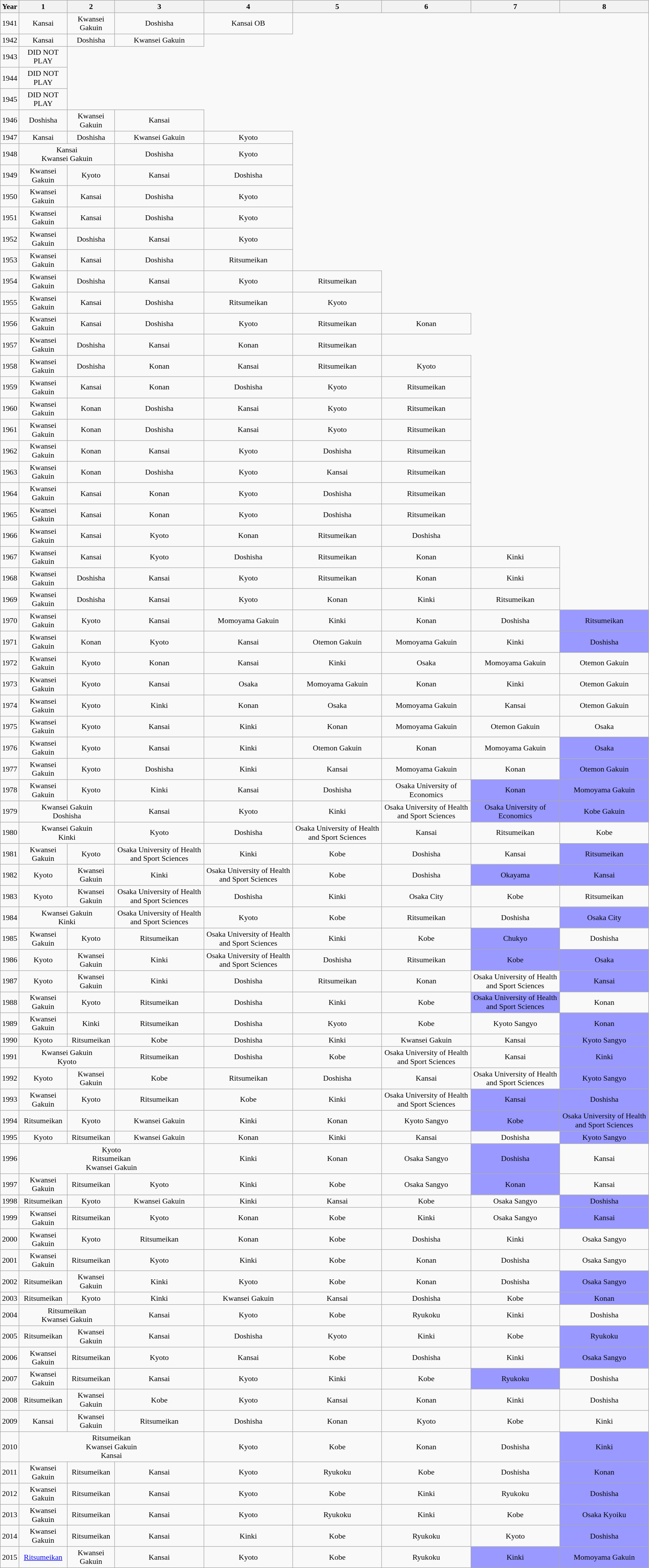<table class="wikitable" style="text-align: center;font-size:11pt">
<tr>
<th>Year</th>
<th>1</th>
<th>2</th>
<th>3</th>
<th>4</th>
<th>5</th>
<th>6</th>
<th>7</th>
<th>8</th>
</tr>
<tr>
<td>1941</td>
<td>Kansai</td>
<td>Kwansei Gakuin</td>
<td>Doshisha</td>
<td>Kansai OB</td>
</tr>
<tr>
<td>1942</td>
<td>Kansai</td>
<td>Doshisha</td>
<td>Kwansei Gakuin</td>
</tr>
<tr>
<td>1943</td>
<td>DID NOT PLAY</td>
</tr>
<tr>
<td>1944</td>
<td>DID NOT PLAY</td>
</tr>
<tr>
<td>1945</td>
<td>DID NOT PLAY</td>
</tr>
<tr>
<td>1946</td>
<td>Doshisha</td>
<td>Kwansei Gakuin</td>
<td>Kansai</td>
</tr>
<tr>
<td>1947</td>
<td>Kansai</td>
<td>Doshisha</td>
<td>Kwansei Gakuin</td>
<td>Kyoto</td>
</tr>
<tr>
<td>1948</td>
<td colspan="2">Kansai<br>Kwansei Gakuin</td>
<td>Doshisha</td>
<td>Kyoto</td>
</tr>
<tr>
<td>1949</td>
<td>Kwansei Gakuin</td>
<td>Kyoto</td>
<td>Kansai</td>
<td>Doshisha</td>
</tr>
<tr>
<td>1950</td>
<td>Kwansei Gakuin</td>
<td>Kansai</td>
<td>Doshisha</td>
<td>Kyoto</td>
</tr>
<tr>
<td>1951</td>
<td>Kwansei Gakuin</td>
<td>Kansai</td>
<td>Doshisha</td>
<td>Kyoto</td>
</tr>
<tr>
<td>1952</td>
<td>Kwansei Gakuin</td>
<td>Doshisha</td>
<td>Kansai</td>
<td>Kyoto</td>
</tr>
<tr>
<td>1953</td>
<td>Kwansei Gakuin</td>
<td>Kansai</td>
<td>Doshisha</td>
<td>Ritsumeikan</td>
</tr>
<tr>
<td>1954</td>
<td>Kwansei Gakuin</td>
<td>Doshisha</td>
<td>Kansai</td>
<td>Kyoto</td>
<td>Ritsumeikan</td>
</tr>
<tr>
<td>1955</td>
<td>Kwansei Gakuin</td>
<td>Kansai</td>
<td>Doshisha</td>
<td>Ritsumeikan</td>
<td>Kyoto</td>
</tr>
<tr>
<td>1956</td>
<td>Kwansei Gakuin</td>
<td>Kansai</td>
<td>Doshisha</td>
<td>Kyoto</td>
<td>Ritsumeikan</td>
<td>Konan</td>
</tr>
<tr>
<td>1957</td>
<td>Kwansei Gakuin</td>
<td>Doshisha</td>
<td>Kansai</td>
<td>Konan</td>
<td>Ritsumeikan</td>
</tr>
<tr>
<td>1958</td>
<td>Kwansei Gakuin</td>
<td>Doshisha</td>
<td>Konan</td>
<td>Kansai</td>
<td>Ritsumeikan</td>
<td>Kyoto</td>
</tr>
<tr>
<td>1959</td>
<td>Kwansei Gakuin</td>
<td>Kansai</td>
<td>Konan</td>
<td>Doshisha</td>
<td>Kyoto</td>
<td>Ritsumeikan</td>
</tr>
<tr>
<td>1960</td>
<td>Kwansei Gakuin</td>
<td>Konan</td>
<td>Doshisha</td>
<td>Kansai</td>
<td>Kyoto</td>
<td>Ritsumeikan</td>
</tr>
<tr>
<td>1961</td>
<td>Kwansei Gakuin</td>
<td>Konan</td>
<td>Doshisha</td>
<td>Kansai</td>
<td>Kyoto</td>
<td>Ritsumeikan</td>
</tr>
<tr>
<td>1962</td>
<td>Kwansei Gakuin</td>
<td>Konan</td>
<td>Kansai</td>
<td>Kyoto</td>
<td>Doshisha</td>
<td>Ritsumeikan</td>
</tr>
<tr>
<td>1963</td>
<td>Kwansei Gakuin</td>
<td>Konan</td>
<td>Doshisha</td>
<td>Kyoto</td>
<td>Kansai</td>
<td>Ritsumeikan</td>
</tr>
<tr>
<td>1964</td>
<td>Kwansei Gakuin</td>
<td>Kansai</td>
<td>Konan</td>
<td>Kyoto</td>
<td>Doshisha</td>
<td>Ritsumeikan</td>
</tr>
<tr>
<td>1965</td>
<td>Kwansei Gakuin</td>
<td>Kansai</td>
<td>Konan</td>
<td>Kyoto</td>
<td>Doshisha</td>
<td>Ritsumeikan</td>
</tr>
<tr>
<td>1966</td>
<td>Kwansei Gakuin</td>
<td>Kansai</td>
<td>Kyoto</td>
<td>Konan</td>
<td>Ritsumeikan</td>
<td>Doshisha</td>
</tr>
<tr>
<td>1967</td>
<td>Kwansei Gakuin</td>
<td>Kansai</td>
<td>Kyoto</td>
<td>Doshisha</td>
<td>Ritsumeikan</td>
<td>Konan</td>
<td>Kinki</td>
</tr>
<tr>
<td>1968</td>
<td>Kwansei Gakuin</td>
<td>Doshisha</td>
<td>Kansai</td>
<td>Kyoto</td>
<td>Ritsumeikan</td>
<td>Konan</td>
<td>Kinki</td>
</tr>
<tr>
<td>1969</td>
<td>Kwansei Gakuin</td>
<td>Doshisha</td>
<td>Kansai</td>
<td>Kyoto</td>
<td>Konan</td>
<td>Kinki</td>
<td>Ritsumeikan</td>
</tr>
<tr>
<td>1970</td>
<td>Kwansei Gakuin</td>
<td>Kyoto</td>
<td>Kansai</td>
<td>Momoyama Gakuin</td>
<td>Kinki</td>
<td>Konan</td>
<td>Doshisha</td>
<td bgcolor="#9999FF">Ritsumeikan</td>
</tr>
<tr>
<td>1971</td>
<td>Kwansei Gakuin</td>
<td>Konan</td>
<td>Kyoto</td>
<td>Kansai</td>
<td>Otemon Gakuin</td>
<td>Momoyama Gakuin</td>
<td>Kinki</td>
<td bgcolor="#9999FF">Doshisha</td>
</tr>
<tr>
<td>1972</td>
<td>Kwansei Gakuin</td>
<td>Kyoto</td>
<td>Konan</td>
<td>Kansai</td>
<td>Kinki</td>
<td>Osaka</td>
<td>Momoyama Gakuin</td>
<td>Otemon Gakuin</td>
</tr>
<tr>
<td>1973</td>
<td>Kwansei Gakuin</td>
<td>Kyoto</td>
<td>Kansai</td>
<td>Osaka</td>
<td>Momoyama Gakuin</td>
<td>Konan</td>
<td>Kinki</td>
<td>Otemon Gakuin</td>
</tr>
<tr>
<td>1974</td>
<td>Kwansei Gakuin</td>
<td>Kyoto</td>
<td>Kinki</td>
<td>Konan</td>
<td>Osaka</td>
<td>Momoyama Gakuin</td>
<td>Kansai</td>
<td>Otemon Gakuin</td>
</tr>
<tr>
<td>1975</td>
<td>Kwansei Gakuin</td>
<td>Kyoto</td>
<td>Kansai</td>
<td>Kinki</td>
<td>Konan</td>
<td>Momoyama Gakuin</td>
<td>Otemon Gakuin</td>
<td>Osaka</td>
</tr>
<tr>
<td>1976</td>
<td>Kwansei Gakuin</td>
<td>Kyoto</td>
<td>Kansai</td>
<td>Kinki</td>
<td>Otemon Gakuin</td>
<td>Konan</td>
<td>Momoyama Gakuin</td>
<td bgcolor="#9999FF">Osaka</td>
</tr>
<tr>
<td>1977</td>
<td>Kwansei Gakuin</td>
<td>Kyoto</td>
<td>Doshisha</td>
<td>Kinki</td>
<td>Kansai</td>
<td>Momoyama Gakuin</td>
<td>Konan</td>
<td bgcolor="#9999FF">Otemon Gakuin</td>
</tr>
<tr>
<td>1978</td>
<td>Kwansei Gakuin</td>
<td>Kyoto</td>
<td>Kinki</td>
<td>Kansai</td>
<td>Doshisha</td>
<td>Osaka University of Economics</td>
<td bgcolor="#9999FF">Konan</td>
<td bgcolor="#9999FF">Momoyama Gakuin</td>
</tr>
<tr>
<td>1979</td>
<td colspan="2">Kwansei Gakuin<br>Doshisha</td>
<td>Kansai</td>
<td>Kyoto</td>
<td>Kinki</td>
<td>Osaka University of Health and Sport Sciences</td>
<td bgcolor="#9999FF">Osaka University of Economics</td>
<td bgcolor="#9999FF">Kobe Gakuin</td>
</tr>
<tr>
<td>1980</td>
<td colspan="2">Kwansei Gakuin<br>Kinki</td>
<td>Kyoto</td>
<td>Doshisha</td>
<td>Osaka University of Health and Sport Sciences</td>
<td>Kansai</td>
<td>Ritsumeikan</td>
<td>Kobe</td>
</tr>
<tr>
<td>1981</td>
<td>Kwansei Gakuin</td>
<td>Kyoto</td>
<td>Osaka University of Health and Sport Sciences</td>
<td>Kinki</td>
<td>Kobe</td>
<td>Doshisha</td>
<td>Kansai</td>
<td bgcolor="#9999FF">Ritsumeikan</td>
</tr>
<tr>
<td>1982</td>
<td>Kyoto</td>
<td>Kwansei Gakuin</td>
<td>Kinki</td>
<td>Osaka University of Health and Sport Sciences</td>
<td>Kobe</td>
<td>Doshisha</td>
<td bgcolor="#9999FF">Okayama</td>
<td bgcolor="#9999FF">Kansai</td>
</tr>
<tr>
<td>1983</td>
<td>Kyoto</td>
<td>Kwansei Gakuin</td>
<td>Osaka University of Health and Sport Sciences</td>
<td>Doshisha</td>
<td>Kinki</td>
<td>Osaka City</td>
<td>Kobe</td>
<td>Ritsumeikan</td>
</tr>
<tr>
<td>1984</td>
<td colspan="2">Kwansei Gakuin<br>Kinki</td>
<td>Osaka University of Health and Sport Sciences</td>
<td>Kyoto</td>
<td>Kobe</td>
<td>Ritsumeikan</td>
<td>Doshisha</td>
<td bgcolor="#9999FF">Osaka City</td>
</tr>
<tr>
<td>1985</td>
<td>Kwansei Gakuin</td>
<td>Kyoto</td>
<td>Ritsumeikan</td>
<td>Osaka University of Health and Sport Sciences</td>
<td>Kinki</td>
<td>Kobe</td>
<td bgcolor="#9999FF">Chukyo</td>
<td>Doshisha</td>
</tr>
<tr>
<td>1986</td>
<td>Kyoto</td>
<td>Kwansei Gakuin</td>
<td>Kinki</td>
<td>Osaka University of Health and Sport Sciences</td>
<td>Doshisha</td>
<td>Ritsumeikan</td>
<td bgcolor="#9999FF">Kobe</td>
<td bgcolor="#9999FF">Osaka</td>
</tr>
<tr>
<td>1987</td>
<td>Kyoto</td>
<td>Kwansei Gakuin</td>
<td>Kinki</td>
<td>Doshisha</td>
<td>Ritsumeikan</td>
<td>Konan</td>
<td>Osaka University of Health and Sport Sciences</td>
<td bgcolor="#9999FF">Kansai</td>
</tr>
<tr>
<td>1988</td>
<td>Kwansei Gakuin</td>
<td>Kyoto</td>
<td>Ritsumeikan</td>
<td>Doshisha</td>
<td>Kinki</td>
<td>Kobe</td>
<td bgcolor="#9999FF">Osaka University of Health and Sport Sciences</td>
<td>Konan</td>
</tr>
<tr>
<td>1989</td>
<td>Kwansei Gakuin</td>
<td>Kinki</td>
<td>Ritsumeikan</td>
<td>Doshisha</td>
<td>Kyoto</td>
<td>Kobe</td>
<td>Kyoto Sangyo</td>
<td bgcolor="#9999FF">Konan</td>
</tr>
<tr>
<td>1990</td>
<td>Kyoto</td>
<td>Ritsumeikan</td>
<td>Kobe</td>
<td>Doshisha</td>
<td>Kinki</td>
<td>Kwansei Gakuin</td>
<td>Kansai</td>
<td bgcolor="#9999FF">Kyoto Sangyo</td>
</tr>
<tr>
<td>1991</td>
<td colspan="2">Kwansei Gakuin<br>Kyoto</td>
<td>Ritsumeikan</td>
<td>Doshisha</td>
<td>Kobe</td>
<td>Osaka University of Health and Sport Sciences</td>
<td>Kansai</td>
<td bgcolor="#9999FF">Kinki</td>
</tr>
<tr>
<td>1992</td>
<td>Kyoto</td>
<td>Kwansei Gakuin</td>
<td>Kobe</td>
<td>Ritsumeikan</td>
<td>Doshisha</td>
<td>Kansai</td>
<td>Osaka University of Health and Sport Sciences</td>
<td bgcolor="#9999FF">Kyoto Sangyo</td>
</tr>
<tr>
<td>1993</td>
<td>Kwansei Gakuin</td>
<td>Kyoto</td>
<td>Ritsumeikan</td>
<td>Kobe</td>
<td>Kinki</td>
<td>Osaka University of Health and Sport Sciences</td>
<td bgcolor="#9999FF">Kansai</td>
<td bgcolor="#9999FF">Doshisha</td>
</tr>
<tr>
<td>1994</td>
<td>Ritsumeikan</td>
<td>Kyoto</td>
<td>Kwansei Gakuin</td>
<td>Kinki</td>
<td>Konan</td>
<td>Kyoto Sangyo</td>
<td bgcolor="#9999FF">Kobe</td>
<td bgcolor="#9999FF">Osaka University of Health and Sport Sciences</td>
</tr>
<tr>
<td>1995</td>
<td>Kyoto</td>
<td>Ritsumeikan</td>
<td>Kwansei Gakuin</td>
<td>Konan</td>
<td>Kinki</td>
<td>Kansai</td>
<td>Doshisha</td>
<td bgcolor="#9999FF">Kyoto Sangyo</td>
</tr>
<tr>
<td>1996</td>
<td colspan="3">Kyoto<br>Ritsumeikan<br>Kwansei Gakuin</td>
<td>Kinki</td>
<td>Konan</td>
<td>Osaka Sangyo</td>
<td bgcolor="#9999FF">Doshisha</td>
<td>Kansai</td>
</tr>
<tr>
<td>1997</td>
<td>Kwansei Gakuin</td>
<td>Ritsumeikan</td>
<td>Kyoto</td>
<td>Kinki</td>
<td>Kobe</td>
<td>Osaka Sangyo</td>
<td bgcolor="#9999FF">Konan</td>
<td>Kansai</td>
</tr>
<tr>
<td>1998</td>
<td>Ritsumeikan</td>
<td>Kyoto</td>
<td>Kwansei Gakuin</td>
<td>Kinki</td>
<td>Kansai</td>
<td>Kobe</td>
<td>Osaka Sangyo</td>
<td bgcolor="#9999FF">Doshisha</td>
</tr>
<tr>
<td>1999</td>
<td>Kwansei Gakuin</td>
<td>Ritsumeikan</td>
<td>Kyoto</td>
<td>Konan</td>
<td>Kobe</td>
<td>Kinki</td>
<td>Osaka Sangyo</td>
<td bgcolor="#9999FF">Kansai</td>
</tr>
<tr>
<td>2000</td>
<td>Kwansei Gakuin</td>
<td>Kyoto</td>
<td>Ritsumeikan</td>
<td>Konan</td>
<td>Kobe</td>
<td>Doshisha</td>
<td>Kinki</td>
<td>Osaka Sangyo</td>
</tr>
<tr>
<td>2001</td>
<td>Kwansei Gakuin</td>
<td>Ritsumeikan</td>
<td>Kyoto</td>
<td>Kinki</td>
<td>Kobe</td>
<td>Konan</td>
<td>Doshisha</td>
<td>Osaka Sangyo</td>
</tr>
<tr>
<td>2002</td>
<td>Ritsumeikan</td>
<td>Kwansei Gakuin</td>
<td>Kinki</td>
<td>Kyoto</td>
<td>Kobe</td>
<td>Konan</td>
<td>Doshisha</td>
<td bgcolor="#9999FF">Osaka Sangyo</td>
</tr>
<tr>
<td>2003</td>
<td>Ritsumeikan</td>
<td>Kyoto</td>
<td>Kinki</td>
<td>Kwansei Gakuin</td>
<td>Kansai</td>
<td>Doshisha</td>
<td>Kobe</td>
<td bgcolor="#9999FF">Konan</td>
</tr>
<tr>
<td>2004</td>
<td colspan="2">Ritsumeikan<br>Kwansei Gakuin</td>
<td>Kansai</td>
<td>Kyoto</td>
<td>Kobe</td>
<td>Ryukoku</td>
<td>Kinki</td>
<td>Doshisha</td>
</tr>
<tr>
<td>2005</td>
<td>Ritsumeikan</td>
<td>Kwansei Gakuin</td>
<td>Kansai</td>
<td>Doshisha</td>
<td>Kyoto</td>
<td>Kinki</td>
<td>Kobe</td>
<td bgcolor="#9999FF">Ryukoku</td>
</tr>
<tr>
<td>2006</td>
<td>Kwansei Gakuin</td>
<td>Ritsumeikan</td>
<td>Kyoto</td>
<td>Kansai</td>
<td>Kobe</td>
<td>Doshisha</td>
<td>Kinki</td>
<td bgcolor="#9999FF">Osaka Sangyo</td>
</tr>
<tr>
<td>2007</td>
<td>Kwansei Gakuin</td>
<td>Ritsumeikan</td>
<td>Kansai</td>
<td>Kyoto</td>
<td>Kinki</td>
<td>Kobe</td>
<td bgcolor="#9999FF">Ryukoku</td>
<td>Doshisha</td>
</tr>
<tr>
<td>2008</td>
<td>Ritsumeikan</td>
<td>Kwansei Gakuin</td>
<td>Kobe</td>
<td>Kyoto</td>
<td>Kansai</td>
<td>Konan</td>
<td>Kinki</td>
<td>Doshisha</td>
</tr>
<tr>
<td>2009</td>
<td>Kansai</td>
<td>Kwansei Gakuin</td>
<td>Ritsumeikan</td>
<td>Doshisha</td>
<td>Konan</td>
<td>Kyoto</td>
<td>Kobe</td>
<td>Kinki</td>
</tr>
<tr>
<td>2010</td>
<td colspan="3">Ritsumeikan<br>Kwansei Gakuin<br>Kansai</td>
<td>Kyoto</td>
<td>Kobe</td>
<td>Konan</td>
<td>Doshisha</td>
<td bgcolor="#9999FF">Kinki</td>
</tr>
<tr>
<td>2011</td>
<td>Kwansei Gakuin</td>
<td>Ritsumeikan</td>
<td>Kansai</td>
<td>Kyoto</td>
<td>Ryukoku</td>
<td>Kobe</td>
<td>Doshisha</td>
<td bgcolor="#9999FF">Konan</td>
</tr>
<tr>
<td>2012</td>
<td>Kwansei Gakuin</td>
<td>Ritsumeikan</td>
<td>Kansai</td>
<td>Kyoto</td>
<td>Kobe</td>
<td>Kinki</td>
<td>Ryukoku</td>
<td bgcolor="#9999FF">Doshisha</td>
</tr>
<tr>
<td>2013</td>
<td>Kwansei Gakuin</td>
<td>Ritsumeikan</td>
<td>Kansai</td>
<td>Kyoto</td>
<td>Ryukoku</td>
<td>Kinki</td>
<td>Kobe</td>
<td bgcolor="#9999FF">Osaka Kyoiku</td>
</tr>
<tr>
<td>2014</td>
<td>Kwansei Gakuin</td>
<td>Ritsumeikan</td>
<td>Kansai</td>
<td>Kinki</td>
<td>Kobe</td>
<td>Ryukoku</td>
<td>Kyoto</td>
<td bgcolor="#9999FF">Doshisha</td>
</tr>
<tr>
<td>2015</td>
<td><a href='#'>Ritsumeikan</a></td>
<td>Kwansei Gakuin</td>
<td>Kansai</td>
<td>Kyoto</td>
<td>Kobe</td>
<td>Ryukoku</td>
<td bgcolor="#9999FF">Kinki</td>
<td bgcolor="#9999FF">Momoyama Gakuin</td>
</tr>
</table>
